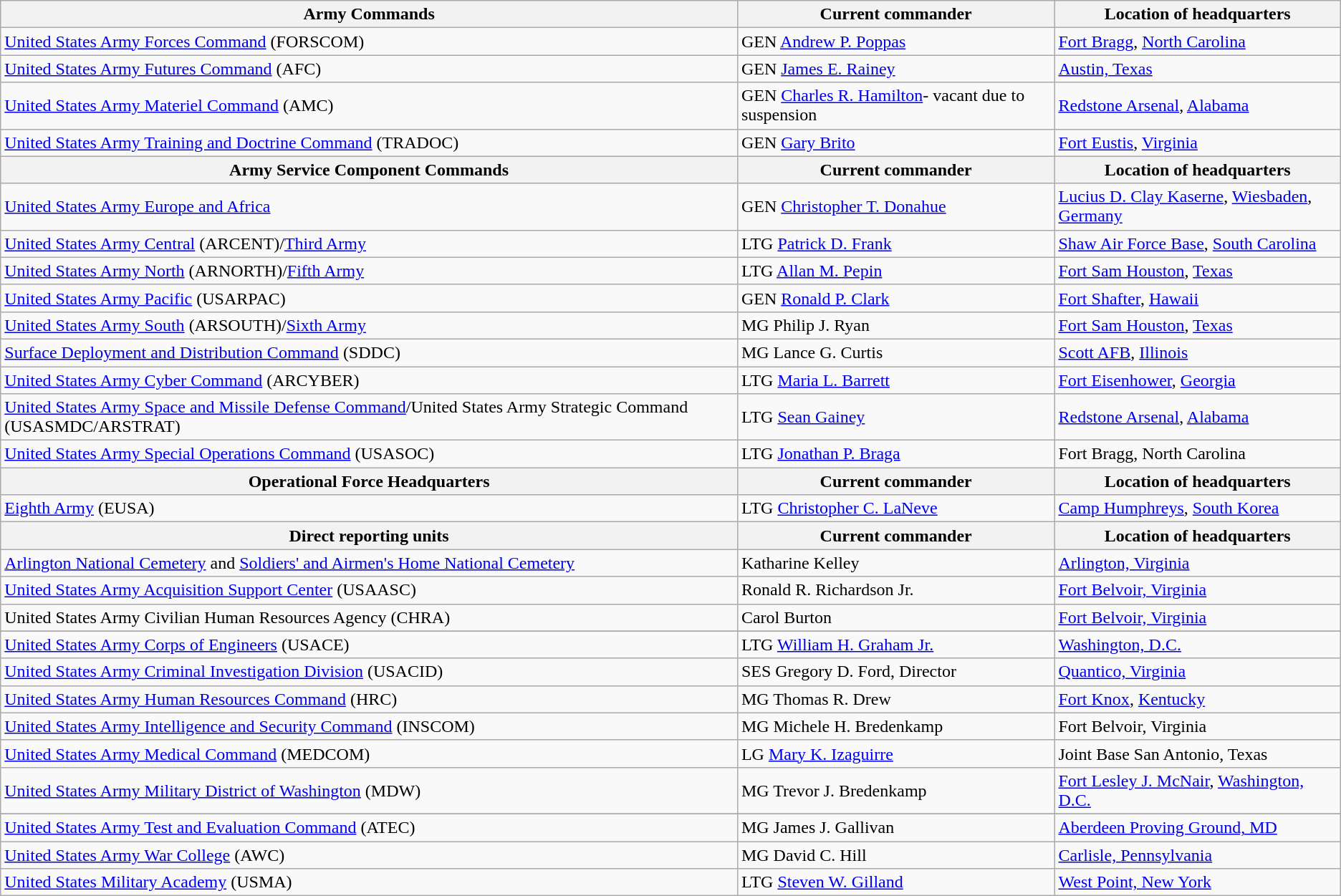<table class="wikitable">
<tr>
<th>Army Commands</th>
<th>Current commander</th>
<th>Location of headquarters</th>
</tr>
<tr>
<td> <a href='#'>United States Army Forces Command</a> (FORSCOM)</td>
<td>GEN <a href='#'>Andrew P. Poppas</a></td>
<td><a href='#'>Fort Bragg</a>, <a href='#'>North Carolina</a></td>
</tr>
<tr>
<td> <a href='#'>United States Army Futures Command</a> (AFC)</td>
<td>GEN <a href='#'>James  E. Rainey </a></td>
<td><a href='#'>Austin, Texas</a></td>
</tr>
<tr>
<td> <a href='#'>United States Army Materiel Command</a> (AMC)</td>
<td>GEN <a href='#'>Charles R. Hamilton</a>- vacant due to suspension</td>
<td><a href='#'>Redstone Arsenal</a>, <a href='#'>Alabama</a></td>
</tr>
<tr>
<td> <a href='#'>United States Army Training and Doctrine Command</a> (TRADOC)</td>
<td>GEN <a href='#'>Gary Brito</a></td>
<td><a href='#'>Fort Eustis</a>, <a href='#'>Virginia</a></td>
</tr>
<tr>
<th>Army Service Component Commands</th>
<th>Current commander</th>
<th>Location of headquarters</th>
</tr>
<tr>
<td> <a href='#'>United States Army Europe and Africa</a></td>
<td>GEN <a href='#'>Christopher T. Donahue</a></td>
<td><a href='#'>Lucius D. Clay Kaserne</a>, <a href='#'>Wiesbaden</a>, <a href='#'>Germany</a></td>
</tr>
<tr>
<td> <a href='#'>United States Army Central</a> (ARCENT)/<a href='#'>Third Army</a></td>
<td>LTG <a href='#'>Patrick D. Frank</a></td>
<td><a href='#'>Shaw Air Force Base</a>, <a href='#'>South Carolina</a></td>
</tr>
<tr>
<td> <a href='#'>United States Army North</a> (ARNORTH)/<a href='#'>Fifth Army</a></td>
<td>LTG <a href='#'>Allan M. Pepin</a></td>
<td><a href='#'>Fort Sam Houston</a>, <a href='#'>Texas</a></td>
</tr>
<tr>
<td> <a href='#'>United States Army Pacific</a> (USARPAC)</td>
<td>GEN <a href='#'>Ronald P. Clark</a></td>
<td><a href='#'>Fort Shafter</a>, <a href='#'>Hawaii</a></td>
</tr>
<tr>
<td> <a href='#'>United States Army South</a> (ARSOUTH)/<a href='#'>Sixth Army</a></td>
<td>MG Philip J. Ryan</td>
<td><a href='#'>Fort Sam Houston</a>, <a href='#'>Texas</a></td>
</tr>
<tr>
<td> <a href='#'>Surface Deployment and Distribution Command</a> (SDDC)</td>
<td>MG Lance G. Curtis</td>
<td><a href='#'>Scott AFB</a>, <a href='#'>Illinois</a></td>
</tr>
<tr>
<td> <a href='#'>United States Army Cyber Command</a> (ARCYBER)</td>
<td>LTG <a href='#'>Maria L. Barrett</a></td>
<td><a href='#'>Fort Eisenhower</a>, <a href='#'>Georgia</a></td>
</tr>
<tr>
<td> <a href='#'>United States Army Space and Missile Defense Command</a>/United States Army Strategic Command (USASMDC/ARSTRAT)</td>
<td>LTG <a href='#'>Sean Gainey</a></td>
<td><a href='#'>Redstone Arsenal</a>, <a href='#'>Alabama</a></td>
</tr>
<tr>
<td> <a href='#'>United States Army Special Operations Command</a> (USASOC)</td>
<td>LTG <a href='#'>Jonathan P. Braga</a></td>
<td>Fort Bragg, North Carolina</td>
</tr>
<tr>
<th>Operational Force Headquarters</th>
<th>Current commander</th>
<th>Location of headquarters</th>
</tr>
<tr>
<td> <a href='#'>Eighth Army</a> (EUSA)</td>
<td>LTG <a href='#'>Christopher C. LaNeve</a></td>
<td><a href='#'>Camp Humphreys</a>, <a href='#'>South Korea</a></td>
</tr>
<tr>
<th>Direct reporting units</th>
<th>Current commander</th>
<th>Location of headquarters</th>
</tr>
<tr>
<td> <a href='#'>Arlington National Cemetery</a> and <a href='#'>Soldiers' and Airmen's Home National Cemetery</a></td>
<td>Katharine Kelley </td>
<td><a href='#'>Arlington, Virginia</a></td>
</tr>
<tr>
<td> <a href='#'>United States Army Acquisition Support Center</a> (USAASC)</td>
<td>Ronald R. Richardson Jr. </td>
<td><a href='#'>Fort Belvoir, Virginia</a></td>
</tr>
<tr>
<td> United States Army Civilian Human Resources Agency (CHRA)</td>
<td>Carol Burton  </td>
<td><a href='#'>Fort Belvoir, Virginia</a></td>
</tr>
<tr || >
</tr>
<tr>
<td> <a href='#'>United States Army Corps of Engineers</a> (USACE)</td>
<td>LTG <a href='#'>William H. Graham Jr.</a></td>
<td><a href='#'>Washington, D.C.</a></td>
</tr>
<tr>
<td> <a href='#'>United States Army Criminal Investigation Division</a> (USACID)</td>
<td>SES Gregory D. Ford, Director</td>
<td><a href='#'>Quantico, Virginia</a></td>
</tr>
<tr>
<td> <a href='#'>United States Army Human Resources Command</a> (HRC)</td>
<td>MG Thomas R. Drew</td>
<td><a href='#'>Fort Knox</a>, <a href='#'>Kentucky</a></td>
</tr>
<tr>
<td> <a href='#'>United States Army Intelligence and Security Command</a> (INSCOM)</td>
<td>MG Michele H. Bredenkamp</td>
<td>Fort Belvoir, Virginia</td>
</tr>
<tr>
<td> <a href='#'>United States Army Medical Command</a> (MEDCOM)</td>
<td>LG <a href='#'>Mary K. Izaguirre</a></td>
<td>Joint Base San Antonio, Texas</td>
</tr>
<tr>
<td> <a href='#'>United States Army Military District of Washington</a> (MDW)</td>
<td>MG Trevor J. Bredenkamp</td>
<td><a href='#'>Fort Lesley J. McNair</a>, <a href='#'>Washington, D.C.</a></td>
</tr>
<tr>
</tr>
<tr>
<td> <a href='#'>United States Army Test and Evaluation Command</a> (ATEC)</td>
<td>MG James J. Gallivan</td>
<td><a href='#'>Aberdeen Proving Ground, MD</a></td>
</tr>
<tr>
<td> <a href='#'>United States Army War College</a> (AWC)</td>
<td>MG David C. Hill</td>
<td><a href='#'>Carlisle, Pennsylvania</a></td>
</tr>
<tr>
<td> <a href='#'>United States Military Academy</a> (USMA)</td>
<td>LTG <a href='#'>Steven W. Gilland</a></td>
<td><a href='#'>West Point, New York</a></td>
</tr>
</table>
